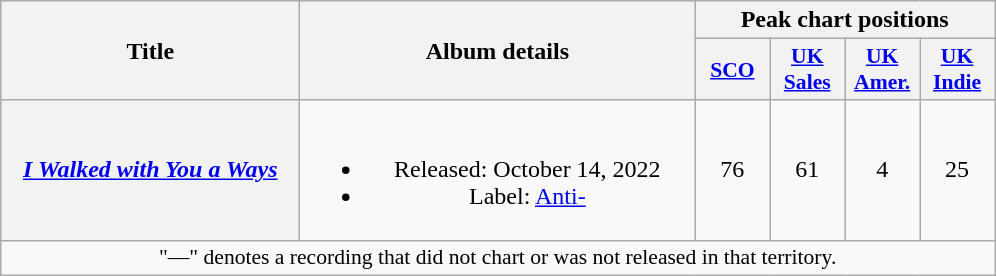<table class="wikitable plainrowheaders" style="text-align:center;">
<tr>
<th scope="col" rowspan="2" style="width:12em;">Title</th>
<th scope="col" rowspan="2" style="width:16em;">Album details</th>
<th scope="col" colspan="4">Peak chart positions</th>
</tr>
<tr>
<th scope="col" style="width:3em;font-size:90%;"><a href='#'>SCO</a><br></th>
<th scope="col" style="width:3em;font-size:90%;"><a href='#'>UK<br>Sales</a><br></th>
<th scope="col" style="width:3em;font-size:90%;"><a href='#'>UK<br>Amer.</a><br></th>
<th scope="col" style="width:3em;font-size:90%;"><a href='#'>UK<br>Indie</a><br></th>
</tr>
<tr>
<th scope="row"><em><a href='#'>I Walked with You a Ways</a></em></th>
<td><br><ul><li>Released: October 14, 2022</li><li>Label: <a href='#'>Anti-</a></li></ul></td>
<td>76</td>
<td>61</td>
<td>4</td>
<td>25</td>
</tr>
<tr>
<td colspan="6" style="font-size:90%">"—" denotes a recording that did not chart or was not released in that territory.</td>
</tr>
</table>
